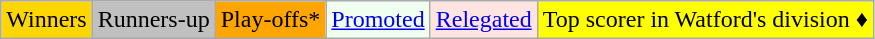<table class="wikitable">
<tr>
<td bgcolor=Gold>Winners</td>
<td bgcolor=Silver>Runners-up</td>
<td bgcolor=Orange>Play-offs*</td>
<td bgcolor=Honeydew><a href='#'>Promoted</a> </td>
<td bgcolor=MistyRose><a href='#'>Relegated</a> </td>
<td bgcolor=Yellow>Top scorer in Watford's division ♦</td>
</tr>
</table>
